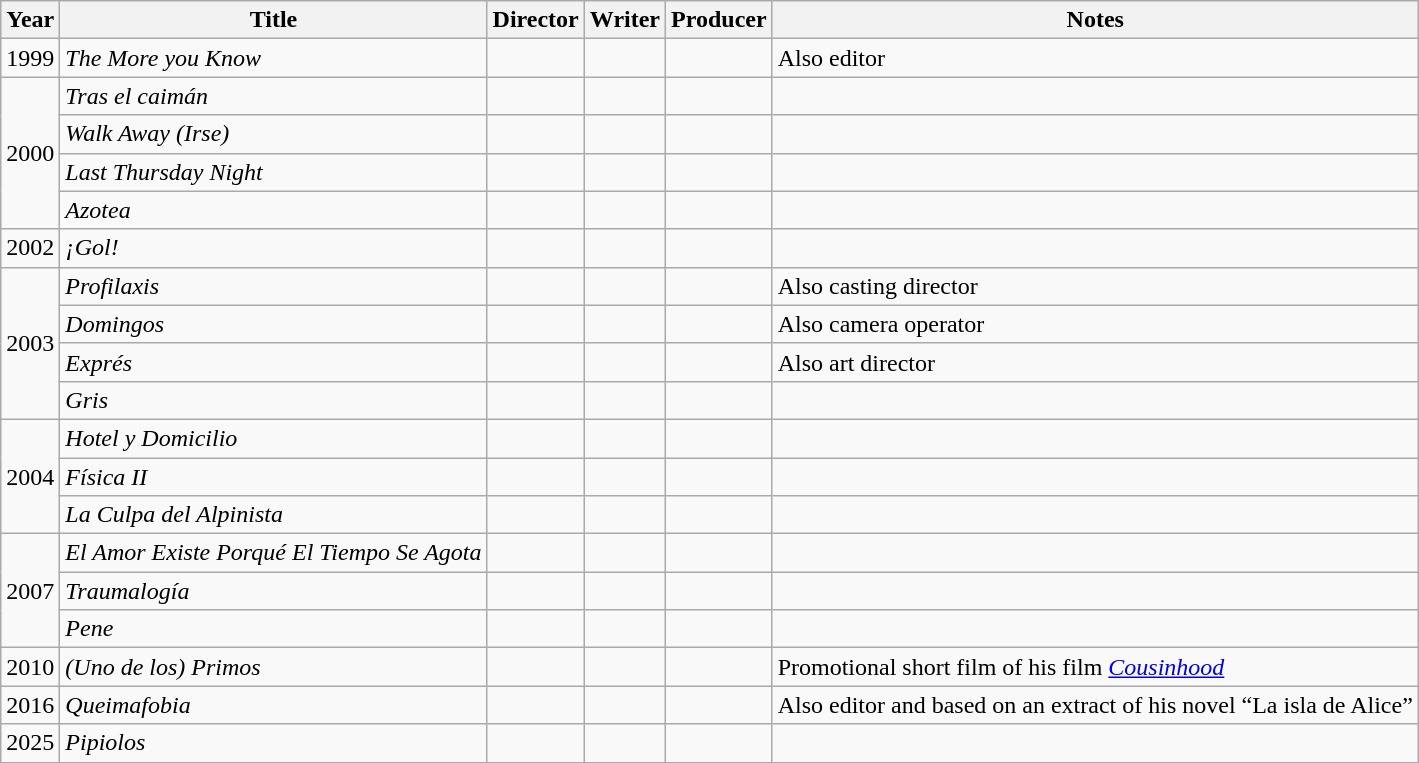<table class="wikitable sortable">
<tr>
<th>Year</th>
<th>Title</th>
<th>Director</th>
<th>Writer</th>
<th>Producer</th>
<th>Notes</th>
</tr>
<tr>
<td>1999</td>
<td><em>The More you Know</em></td>
<td></td>
<td></td>
<td></td>
<td>Also editor</td>
</tr>
<tr>
<td rowspan="4">2000</td>
<td><em>Tras el caimán</em></td>
<td></td>
<td></td>
<td></td>
<td></td>
</tr>
<tr>
<td><em>Walk Away (Irse)</em></td>
<td></td>
<td></td>
<td></td>
<td></td>
</tr>
<tr>
<td><em>Last Thursday Night</em></td>
<td></td>
<td></td>
<td></td>
<td></td>
</tr>
<tr>
<td><em>Azotea</em></td>
<td></td>
<td></td>
<td></td>
<td></td>
</tr>
<tr>
<td>2002</td>
<td><em>¡Gol!</em></td>
<td></td>
<td></td>
<td></td>
<td></td>
</tr>
<tr>
<td rowspan="4">2003</td>
<td><em>Profilaxis</em></td>
<td></td>
<td></td>
<td></td>
<td>Also casting director</td>
</tr>
<tr>
<td><em>Domingos</em></td>
<td></td>
<td></td>
<td></td>
<td>Also camera operator</td>
</tr>
<tr>
<td><em>Exprés</em></td>
<td></td>
<td></td>
<td></td>
<td>Also art director</td>
</tr>
<tr>
<td><em>Gris</em></td>
<td></td>
<td></td>
<td></td>
<td></td>
</tr>
<tr>
<td rowspan="3">2004</td>
<td><em>Hotel y Domicilio</em></td>
<td></td>
<td></td>
<td></td>
<td></td>
</tr>
<tr>
<td><em>Física II</em></td>
<td></td>
<td></td>
<td></td>
<td></td>
</tr>
<tr>
<td><em>La Culpa del Alpinista</em></td>
<td></td>
<td></td>
<td></td>
<td></td>
</tr>
<tr>
<td rowspan=3>2007</td>
<td><em>El Amor Existe Porqué El Tiempo Se Agota</em></td>
<td></td>
<td></td>
<td></td>
<td></td>
</tr>
<tr>
<td><em>Traumalogía</em></td>
<td></td>
<td></td>
<td></td>
<td></td>
</tr>
<tr>
<td><em>Pene</em></td>
<td></td>
<td></td>
<td></td>
<td></td>
</tr>
<tr>
<td>2010</td>
<td><em>(Uno de los) Primos</em></td>
<td></td>
<td></td>
<td></td>
<td>Promotional short film of his film <em><a href='#'>Cousinhood</a></em></td>
</tr>
<tr>
<td>2016</td>
<td><em>Queimafobia</em></td>
<td></td>
<td></td>
<td></td>
<td>Also editor and based on an extract of his novel “La isla de Alice”</td>
</tr>
<tr>
<td>2025</td>
<td><em>Pipiolos</em></td>
<td></td>
<td></td>
<td></td>
<td></td>
</tr>
</table>
